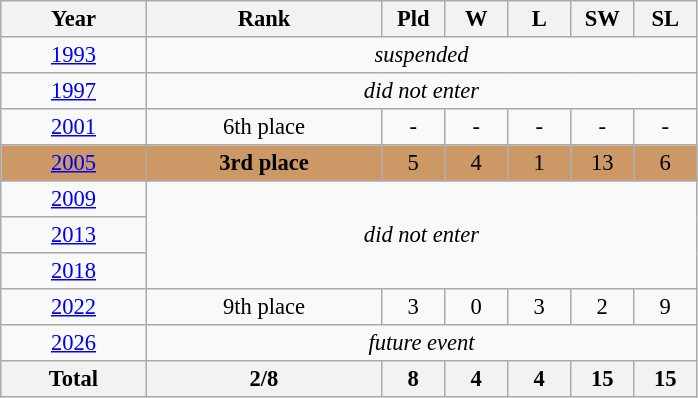<table class="wikitable" style="text-align: center;font-size:94%;">
<tr>
<th width=90>Year</th>
<th width=150>Rank</th>
<th width=35>Pld</th>
<th width=35>W</th>
<th width=35>L</th>
<th width=35>SW</th>
<th width=35>SL</th>
</tr>
<tr>
<td> <a href='#'>1993</a></td>
<td colspan="7"><em>suspended</em></td>
</tr>
<tr>
<td> <a href='#'>1997</a></td>
<td colspan="7"><em>did not enter</em></td>
</tr>
<tr>
<td> <a href='#'>2001</a></td>
<td>6th place</td>
<td>-</td>
<td>-</td>
<td>-</td>
<td>-</td>
<td>-</td>
</tr>
<tr bgcolor=#cc9966>
<td> <a href='#'>2005</a></td>
<td><strong>3rd place</strong> </td>
<td>5</td>
<td>4</td>
<td>1</td>
<td>13</td>
<td>6</td>
</tr>
<tr>
<td> <a href='#'>2009</a></td>
<td colspan=9 rowspan=3><em>did not enter</em></td>
</tr>
<tr>
<td> <a href='#'>2013</a></td>
</tr>
<tr>
<td> <a href='#'>2018</a></td>
</tr>
<tr>
<td> <a href='#'>2022</a></td>
<td>9th place</td>
<td>3</td>
<td>0</td>
<td>3</td>
<td>2</td>
<td>9</td>
</tr>
<tr>
<td> <a href='#'>2026</a></td>
<td colspan=9><em>future event</em></td>
</tr>
<tr>
<th>Total</th>
<th>2/8</th>
<th>8</th>
<th>4</th>
<th>4</th>
<th>15</th>
<th>15</th>
</tr>
</table>
